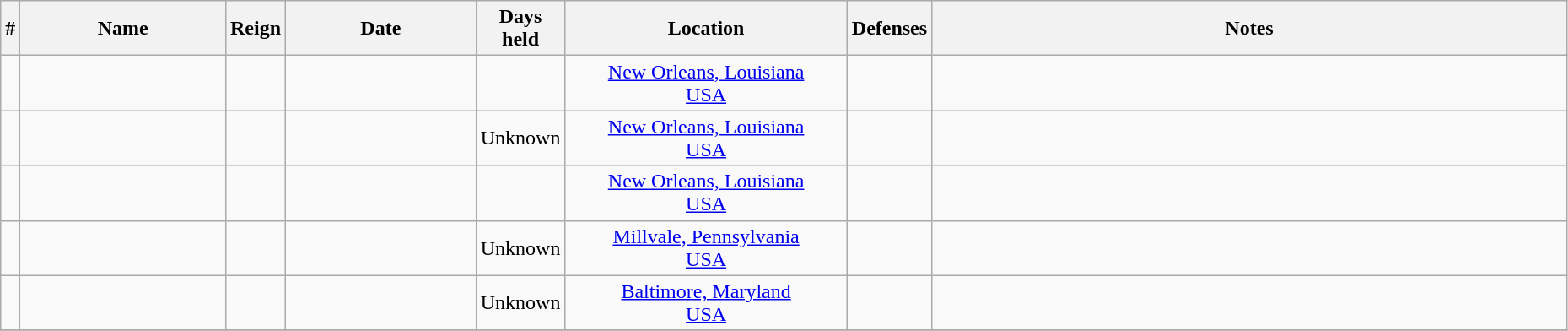<table class="wikitable sortable" width=98% style="text-align:center;">
<tr>
<th width=0%>#</th>
<th width=14%>Name</th>
<th width=0%>Reign</th>
<th width=13%>Date</th>
<th width=5%>Days<br>held</th>
<th width=19%>Location</th>
<th width=5%>Defenses</th>
<th width=44% class="unsortable">Notes</th>
</tr>
<tr>
<td></td>
<td></td>
<td></td>
<td></td>
<td></td>
<td><a href='#'>New Orleans, Louisiana</a><br><a href='#'>USA</a></td>
<td></td>
<td align=left></td>
</tr>
<tr>
<td></td>
<td></td>
<td></td>
<td></td>
<td>Unknown</td>
<td><a href='#'>New Orleans, Louisiana</a><br><a href='#'>USA</a></td>
<td></td>
<td align=left></td>
</tr>
<tr>
<td></td>
<td></td>
<td></td>
<td></td>
<td></td>
<td><a href='#'>New Orleans, Louisiana</a><br><a href='#'>USA</a></td>
<td></td>
<td align=left></td>
</tr>
<tr>
<td></td>
<td></td>
<td></td>
<td></td>
<td>Unknown</td>
<td><a href='#'>Millvale, Pennsylvania</a><br><a href='#'>USA</a></td>
<td></td>
<td align=left></td>
</tr>
<tr>
<td></td>
<td></td>
<td></td>
<td></td>
<td>Unknown</td>
<td><a href='#'>Baltimore, Maryland</a><br><a href='#'>USA</a></td>
<td></td>
<td align=left></td>
</tr>
<tr>
</tr>
</table>
